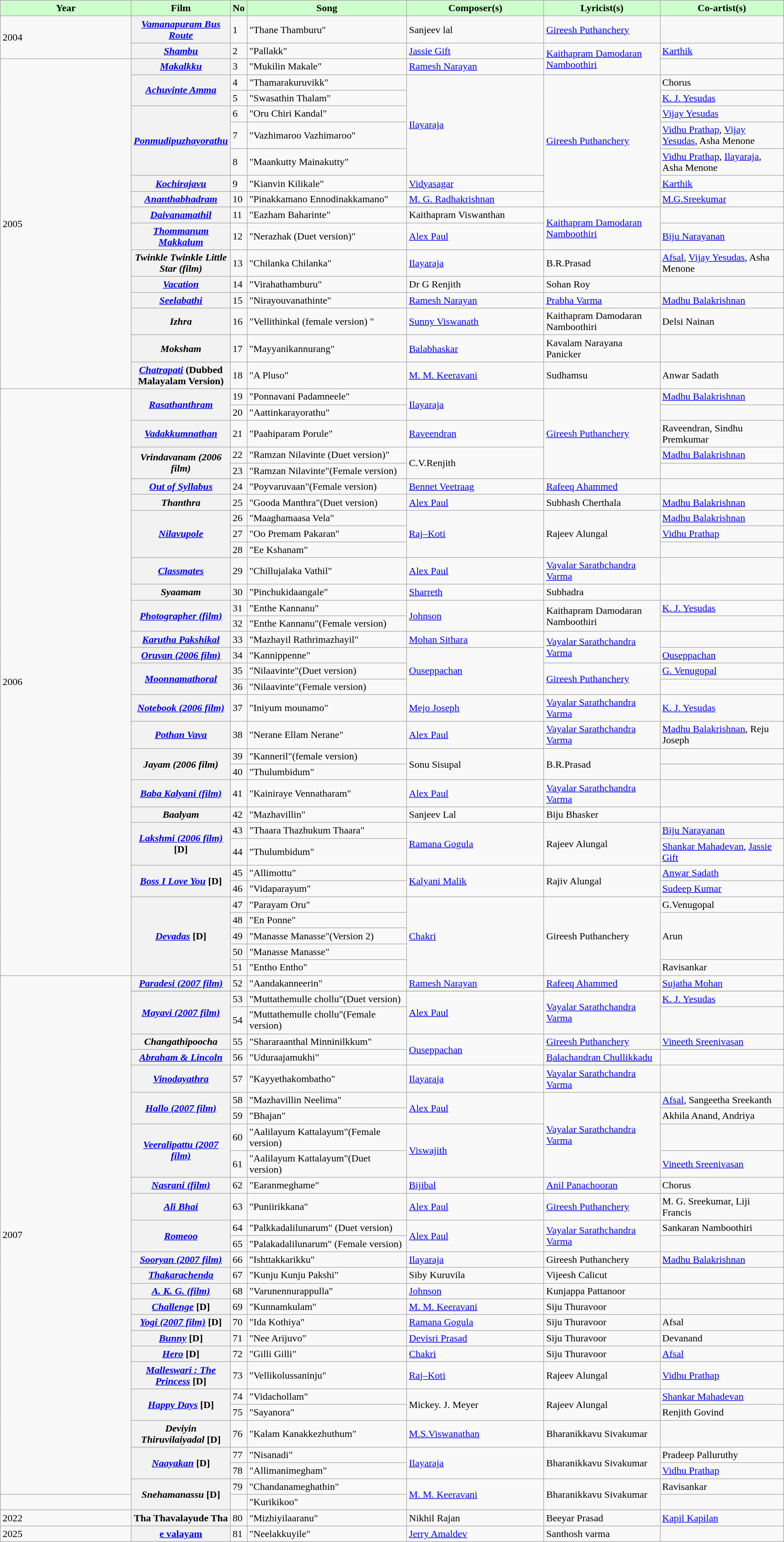<table class="wikitable plainrowheaders" width="100%" textcolor:#000;">
<tr style="background:#cfc; text-align:center;">
<td scope="col" width=21%><strong>Year</strong></td>
<td><strong>Film</strong></td>
<td><strong>No</strong></td>
<td scope="col" width=23%><strong>Song</strong></td>
<td scope="col" width=20%><strong>Composer(s)</strong></td>
<td scope="col" width=17%><strong>Lyricist(s)</strong></td>
<td scope="col" width=18%><strong>Co-artist(s)</strong></td>
</tr>
<tr>
<td row rowspan='2'>2004</td>
<th scope="row"><em><a href='#'>Vamanapuram Bus Route</a></em></th>
<td>1</td>
<td>"Thane Thamburu"</td>
<td>Sanjeev lal</td>
<td><a href='#'>Gireesh Puthanchery</a></td>
<td></td>
</tr>
<tr>
<th scope="row"><em><a href='#'>Shambu</a></em></th>
<td>2</td>
<td>"Pallakk"</td>
<td><a href='#'>Jassie Gift</a></td>
<td row rowspan='2'><a href='#'>Kaithapram Damodaran Namboothiri</a></td>
<td><a href='#'>Karthik</a></td>
</tr>
<tr>
<td row rowspan='16'>2005</td>
<th scope="row"><em><a href='#'>Makalkku</a></em></th>
<td>3</td>
<td>"Mukilin Makale"</td>
<td><a href='#'>Ramesh Narayan</a></td>
<td></td>
</tr>
<tr>
<th scope="row" rowspan='2'><em><a href='#'>Achuvinte Amma</a></em></th>
<td>4</td>
<td>"Thamarakuruvikk"</td>
<td row rowspan='5'><a href='#'>Ilayaraja</a></td>
<td row rowspan='7'><a href='#'>Gireesh Puthanchery</a></td>
<td>Chorus</td>
</tr>
<tr>
<td>5</td>
<td>"Swasathin Thalam"</td>
<td><a href='#'>K. J. Yesudas</a></td>
</tr>
<tr>
<th scope="row" rowspan='3'><em><a href='#'>Ponmudipuzhayorathu</a></em></th>
<td>6</td>
<td>"Oru Chiri Kandal"</td>
<td><a href='#'>Vijay Yesudas</a></td>
</tr>
<tr>
<td>7</td>
<td>"Vazhimaroo Vazhimaroo"</td>
<td><a href='#'>Vidhu Prathap</a>, <a href='#'>Vijay Yesudas</a>, Asha Menone</td>
</tr>
<tr>
<td>8</td>
<td>"Maankutty Mainakutty"</td>
<td><a href='#'>Vidhu Prathap</a>, <a href='#'>Ilayaraja</a>, Asha Menone</td>
</tr>
<tr>
<th scope="row"><em><a href='#'>Kochirajavu</a></em></th>
<td>9</td>
<td>"Kianvin Kilikale"</td>
<td><a href='#'>Vidyasagar</a></td>
<td><a href='#'>Karthik</a></td>
</tr>
<tr>
<th scope="row"><em><a href='#'>Ananthabhadram</a></em></th>
<td>10</td>
<td>"Pinakkamano Ennodinakkamano"</td>
<td><a href='#'>M. G. Radhakrishnan</a></td>
<td><a href='#'>M.G.Sreekumar</a></td>
</tr>
<tr>
<th scope="row"><em><a href='#'>Daivanamathil</a></em></th>
<td>11</td>
<td>"Eazham Baharinte"</td>
<td>Kaithapram Viswanthan</td>
<td row rowspan='2'><a href='#'>Kaithapram Damodaran Namboothiri</a></td>
<td></td>
</tr>
<tr>
<th scope="row"><em><a href='#'>Thommanum Makkalum</a></em></th>
<td>12</td>
<td>"Nerazhak (Duet version)"</td>
<td><a href='#'>Alex Paul</a></td>
<td><a href='#'>Biju Narayanan</a></td>
</tr>
<tr>
<th scope="row"><em>Twinkle Twinkle Little Star (film)</em></th>
<td>13</td>
<td>"Chilanka Chilanka"</td>
<td><a href='#'>Ilayaraja</a></td>
<td>B.R.Prasad</td>
<td><a href='#'>Afsal</a>, <a href='#'>Vijay Yesudas</a>, Asha Menone</td>
</tr>
<tr>
<th scope="row"><em><a href='#'>Vacation</a></em></th>
<td>14</td>
<td>"Virahathamburu"</td>
<td>Dr G Renjith</td>
<td>Sohan Roy</td>
<td></td>
</tr>
<tr>
<th scope="row"><em><a href='#'>Seelabathi</a></em></th>
<td>15</td>
<td>"Nirayouvanathinte"</td>
<td><a href='#'>Ramesh Narayan</a></td>
<td><a href='#'>Prabha Varma</a></td>
<td><a href='#'>Madhu Balakrishnan</a></td>
</tr>
<tr>
<th scope="row"><em>Izhra</em></th>
<td>16</td>
<td>"Vellithinkal (female version) "</td>
<td><a href='#'>Sunny Viswanath</a></td>
<td>Kaithapram Damodaran Namboothiri</td>
<td>Delsi Nainan</td>
</tr>
<tr>
<th scope="row"><em>Moksham</em></th>
<td>17</td>
<td>"Mayyanikannurang"</td>
<td><a href='#'>Balabhaskar</a></td>
<td>Kavalam Narayana Panicker</td>
<td></td>
</tr>
<tr>
<th scope="row"><em><a href='#'>Chatrapati</a></em> (Dubbed Malayalam Version)</th>
<td>18</td>
<td>"A Pluso"</td>
<td><a href='#'>M. M. Keeravani</a></td>
<td>Sudhamsu</td>
<td>Anwar Sadath</td>
</tr>
<tr>
<td row rowspan='33'>2006</td>
<th scope="row" rowspan='2'><em><a href='#'>Rasathanthram</a></em></th>
<td>19</td>
<td>"Ponnavani Padamneele"</td>
<td row rowspan='2'><a href='#'>Ilayaraja</a></td>
<td row rowspan='5'><a href='#'>Gireesh Puthanchery</a></td>
<td><a href='#'>Madhu Balakrishnan</a></td>
</tr>
<tr>
<td>20</td>
<td>"Aattinkarayorathu"</td>
<td></td>
</tr>
<tr>
<th scope="row"><em><a href='#'>Vadakkumnathan</a></em></th>
<td>21</td>
<td>"Paahiparam Porule"</td>
<td><a href='#'>Raveendran</a></td>
<td>Raveendran, Sindhu Premkumar</td>
</tr>
<tr>
<th scope="row" rowspan='2'><em>Vrindavanam (2006 film) </em></th>
<td>22</td>
<td>"Ramzan Nilavinte (Duet version)"</td>
<td row rowspan='2'>C.V.Renjith</td>
<td><a href='#'>Madhu Balakrishnan</a></td>
</tr>
<tr>
<td>23</td>
<td>"Ramzan Nilavinte"(Female version)</td>
<td></td>
</tr>
<tr>
<th scope="row"><em><a href='#'>Out of Syllabus</a></em></th>
<td>24</td>
<td>"Poyvaruvaan"(Female version)</td>
<td><a href='#'>Bennet Veetraag</a></td>
<td><a href='#'>Rafeeq Ahammed</a></td>
<td></td>
</tr>
<tr>
<th scope="row"><em>Thanthra</em></th>
<td>25</td>
<td>"Gooda Manthra"(Duet version)</td>
<td><a href='#'>Alex Paul</a></td>
<td>Subhash Cherthala</td>
<td><a href='#'>Madhu Balakrishnan</a></td>
</tr>
<tr>
<th scope="row" rowspan='3'><em><a href='#'>Nilavupole</a></em></th>
<td>26</td>
<td>"Maaghamaasa Vela"</td>
<td row rowspan='3'><a href='#'>Raj–Koti</a></td>
<td row rowspan='3'>Rajeev Alungal</td>
<td><a href='#'>Madhu Balakrishnan</a></td>
</tr>
<tr>
<td>27</td>
<td>"Oo Premam Pakaran"</td>
<td><a href='#'>Vidhu Prathap</a></td>
</tr>
<tr>
<td>28</td>
<td>"Ee Kshanam"</td>
<td></td>
</tr>
<tr>
<th scope="row"><em><a href='#'>Classmates</a></em></th>
<td>29</td>
<td>"Chillujalaka Vathil"</td>
<td><a href='#'>Alex Paul</a></td>
<td><a href='#'>Vayalar Sarathchandra Varma</a></td>
<td></td>
</tr>
<tr>
<th scope="row"><em>Syaamam</em></th>
<td>30</td>
<td>"Pinchukidaangale"</td>
<td><a href='#'>Sharreth</a></td>
<td>Subhadra</td>
<td></td>
</tr>
<tr>
<th scope="row" rowspan='2'><em><a href='#'>Photographer (film)</a></em></th>
<td>31</td>
<td>"Enthe Kannanu"</td>
<td row rowspan='2'><a href='#'>Johnson</a></td>
<td row rowspan='2'>Kaithapram Damodaran Namboothiri</td>
<td><a href='#'>K. J. Yesudas</a></td>
</tr>
<tr>
<td>32</td>
<td>"Enthe Kannanu"(Female version)</td>
<td></td>
</tr>
<tr>
<th scope="row"><em><a href='#'>Karutha Pakshikal</a></em></th>
<td>33</td>
<td>"Mazhayil Rathrimazhayil"</td>
<td><a href='#'>Mohan Sithara</a></td>
<td row rowspan='2'><a href='#'>Vayalar Sarathchandra Varma</a></td>
<td></td>
</tr>
<tr>
<th scope="row"><em><a href='#'>Oruvan (2006 film)</a></em></th>
<td>34</td>
<td>"Kannippenne"</td>
<td row rowspan='3'><a href='#'>Ouseppachan</a></td>
<td><a href='#'>Ouseppachan</a></td>
</tr>
<tr>
<th scope="row" rowspan='2'><em><a href='#'>Moonnamathoral</a></em></th>
<td>35</td>
<td>"Nilaavinte"(Duet version)</td>
<td row rowspan='2'><a href='#'>Gireesh Puthanchery</a></td>
<td><a href='#'>G. Venugopal</a></td>
</tr>
<tr>
<td>36</td>
<td>"Nilaavinte"(Female version)</td>
<td></td>
</tr>
<tr>
<th scope="row"><em><a href='#'>Notebook (2006 film)</a></em></th>
<td>37</td>
<td>"Iniyum mounamo"</td>
<td><a href='#'>Mejo Joseph</a></td>
<td><a href='#'>Vayalar Sarathchandra Varma</a></td>
<td><a href='#'>K. J. Yesudas</a></td>
</tr>
<tr>
<th scope="row"><em><a href='#'>Pothan Vava</a></em></th>
<td>38</td>
<td>"Nerane Ellam Nerane"</td>
<td><a href='#'>Alex Paul</a></td>
<td><a href='#'>Vayalar Sarathchandra Varma</a></td>
<td><a href='#'>Madhu Balakrishnan</a>, Reju Joseph</td>
</tr>
<tr>
<th scope="row" rowspan='2'><em>Jayam (2006 film)</em></th>
<td>39</td>
<td>"Kanneril"(female version)</td>
<td row rowspan='2'>Sonu Sisupal</td>
<td row rowspan='2'>B.R.Prasad</td>
<td></td>
</tr>
<tr>
<td>40</td>
<td>"Thulumbidum"</td>
<td></td>
</tr>
<tr>
<th scope="row"><em><a href='#'>Baba Kalyani (film)</a></em></th>
<td>41</td>
<td>"Kainiraye Vennatharam"</td>
<td><a href='#'>Alex Paul</a></td>
<td><a href='#'>Vayalar Sarathchandra Varma</a></td>
<td></td>
</tr>
<tr>
<th scope="row"><em>Baalyam</em></th>
<td>42</td>
<td>"Mazhavillin"</td>
<td>Sanjeev Lal</td>
<td>Biju Bhasker</td>
<td></td>
</tr>
<tr>
<th scope="row" rowspan='2'><em><a href='#'>Lakshmi (2006 film)</a></em>[D]</th>
<td>43</td>
<td>"Thaara Thazhukum Thaara"</td>
<td row rowspan='2'><a href='#'>Ramana Gogula</a></td>
<td row rowspan='2'>Rajeev Alungal</td>
<td><a href='#'>Biju Narayanan</a></td>
</tr>
<tr>
<td>44</td>
<td>"Thulumbidum"</td>
<td><a href='#'>Shankar Mahadevan</a>, <a href='#'>Jassie Gift</a></td>
</tr>
<tr>
<th scope="row" rowspan='2'><em><a href='#'>Boss I Love You</a></em> [D]</th>
<td>45</td>
<td>"Allimottu"</td>
<td rowspan='2'><a href='#'>Kalyani Malik</a></td>
<td rowspan='2'>Rajiv Alungal</td>
<td><a href='#'>Anwar Sadath</a></td>
</tr>
<tr>
<td>46</td>
<td>"Vidaparayum"</td>
<td><a href='#'>Sudeep Kumar</a></td>
</tr>
<tr>
<th scope="row" rowspan='5'><em><a href='#'>Devadas</a></em> [D]</th>
<td>47</td>
<td>"Parayam Oru"</td>
<td row rowspan='5'><a href='#'>Chakri</a></td>
<td row rowspan='5'>Gireesh Puthanchery</td>
<td>G.Venugopal</td>
</tr>
<tr>
<td>48</td>
<td>"En Ponne"</td>
<td row rowspan='3'>Arun</td>
</tr>
<tr>
<td>49</td>
<td>"Manasse Manasse"(Version 2)</td>
</tr>
<tr>
<td>50</td>
<td>"Manasse Manasse"</td>
</tr>
<tr>
<td>51</td>
<td>"Entho Entho"</td>
<td>Ravisankar</td>
</tr>
<tr>
<td row rowspan='29'>2007</td>
<th scope="row"><em><a href='#'>Paradesi (2007 film)</a></em></th>
<td>52</td>
<td>"Aandakanneerin"</td>
<td><a href='#'>Ramesh Narayan</a></td>
<td><a href='#'>Rafeeq Ahammed</a></td>
<td><a href='#'>Sujatha Mohan</a></td>
</tr>
<tr>
</tr>
<tr>
<th scope="row" rowspan='2'><em><a href='#'>Mayavi (2007 film)</a></em></th>
<td>53</td>
<td>"Muttathemulle chollu"(Duet version)</td>
<td row rowspan='2'><a href='#'>Alex Paul</a></td>
<td row rowspan='2'><a href='#'>Vayalar Sarathchandra Varma</a></td>
<td><a href='#'>K. J. Yesudas</a></td>
</tr>
<tr>
<td>54</td>
<td>"Muttathemulle chollu"(Female version)</td>
<td></td>
</tr>
<tr>
<th scope="row"><em>Changathipoocha</em></th>
<td>55</td>
<td>"Shararaanthal Minninilkkum"</td>
<td row rowspan='2'><a href='#'>Ouseppachan</a></td>
<td><a href='#'>Gireesh Puthanchery</a></td>
<td><a href='#'>Vineeth Sreenivasan</a></td>
</tr>
<tr>
<th scope="row"><em><a href='#'>Abraham & Lincoln</a></em></th>
<td>56</td>
<td>"Uduraajamukhi"</td>
<td><a href='#'>Balachandran Chullikkadu</a></td>
<td></td>
</tr>
<tr>
<th scope="row"><em><a href='#'>Vinodayathra</a></em></th>
<td>57</td>
<td>"Kayyethakombatho"</td>
<td><a href='#'>Ilayaraja</a></td>
<td><a href='#'>Vayalar Sarathchandra Varma</a></td>
<td></td>
</tr>
<tr>
<th scope="row" rowspan='2'><em><a href='#'>Hallo (2007 film)</a></em></th>
<td>58</td>
<td>"Mazhavillin Neelima"</td>
<td row rowspan='2'><a href='#'>Alex Paul</a></td>
<td row rowspan='4'><a href='#'>Vayalar Sarathchandra Varma</a></td>
<td><a href='#'>Afsal</a>, Sangeetha Sreekanth</td>
</tr>
<tr>
<td>59</td>
<td>"Bhajan"</td>
<td>Akhila Anand, Andriya</td>
</tr>
<tr>
<th scope="row" rowspan='2'><em><a href='#'>Veeralipattu (2007 film)</a></em></th>
<td>60</td>
<td>"Aalilayum Kattalayum"(Female version)</td>
<td row rowspan='2'><a href='#'>Viswajith</a></td>
<td></td>
</tr>
<tr>
<td>61</td>
<td>"Aalilayum Kattalayum"(Duet version)</td>
<td><a href='#'>Vineeth Sreenivasan</a></td>
</tr>
<tr>
<th scope="row"><em><a href='#'>Nasrani (film)</a></em></th>
<td>62</td>
<td>"Earanmeghame"</td>
<td><a href='#'>Bijibal</a></td>
<td><a href='#'>Anil Panachooran</a></td>
<td>Chorus</td>
</tr>
<tr>
<th scope="row"><em><a href='#'>Ali Bhai</a></em></th>
<td>63</td>
<td>"Puniirikkana"</td>
<td><a href='#'>Alex Paul</a></td>
<td><a href='#'>Gireesh Puthanchery</a></td>
<td>M. G. Sreekumar, Liji Francis</td>
</tr>
<tr>
<th scope="row" rowspan='2'><em><a href='#'>Romeoo</a></em></th>
<td>64</td>
<td>"Palkkadalilunarum" (Duet version)</td>
<td row rowspan='2'><a href='#'>Alex Paul</a></td>
<td row rowspan='2'><a href='#'>Vayalar Sarathchandra Varma</a></td>
<td>Sankaran Namboothiri</td>
</tr>
<tr>
<td>65</td>
<td>"Palakadalilunarum" (Female version)</td>
<td></td>
</tr>
<tr>
<th scope="row"><em><a href='#'>Sooryan (2007 film)</a></em></th>
<td>66</td>
<td>"Ishttakkarikku"</td>
<td><a href='#'>Ilayaraja</a></td>
<td>Gireesh Puthanchery</td>
<td><a href='#'>Madhu Balakrishnan</a></td>
</tr>
<tr>
<th scope="row"><em><a href='#'>Thakarachenda</a></em></th>
<td>67</td>
<td>"Kunju Kunju Pakshi"</td>
<td>Siby Kuruvila</td>
<td>Vijeesh Calicut</td>
<td></td>
</tr>
<tr>
<th scope="row"><em><a href='#'>A. K. G. (film)</a></em></th>
<td>68</td>
<td>"Varunennurappulla"</td>
<td><a href='#'>Johnson</a></td>
<td>Kunjappa Pattanoor</td>
<td></td>
</tr>
<tr>
<th scope="row"><em><a href='#'>Challenge</a></em> [D]</th>
<td>69</td>
<td>"Kunnamkulam"</td>
<td><a href='#'>M. M. Keeravani</a></td>
<td>Siju Thuravoor</td>
<td></td>
</tr>
<tr>
<th scope="row"><em><a href='#'>Yogi (2007 film)</a></em> [D]</th>
<td>70</td>
<td>"Ida Kothiya"</td>
<td><a href='#'>Ramana Gogula</a></td>
<td>Siju Thuravoor</td>
<td>Afsal</td>
</tr>
<tr>
<th scope="row"><em><a href='#'>Bunny</a></em> [D]</th>
<td>71</td>
<td>"Nee Arijuvo"</td>
<td><a href='#'>Devisri Prasad</a></td>
<td>Siju Thuravoor</td>
<td>Devanand</td>
</tr>
<tr>
<th scope="row"><em><a href='#'>Hero</a></em> [D]</th>
<td>72</td>
<td>"Gilli Gilli"</td>
<td><a href='#'>Chakri</a></td>
<td>Siju Thuravoor</td>
<td><a href='#'>Afsal</a></td>
</tr>
<tr>
<th scope="row"><em><a href='#'>Malleswari : The Princess</a></em> [D]</th>
<td>73</td>
<td>"Vellikolussaninju"</td>
<td><a href='#'>Raj–Koti</a></td>
<td>Rajeev Alungal</td>
<td><a href='#'>Vidhu Prathap</a></td>
</tr>
<tr>
<th scope="row" rowspan='2'><em><a href='#'>Happy Days</a></em> [D]</th>
<td>74</td>
<td>"Vidachollam"</td>
<td rowspan='2'>Mickey. J. Meyer</td>
<td rowspan='2'>Rajeev Alungal</td>
<td><a href='#'>Shankar Mahadevan</a></td>
</tr>
<tr>
<td>75</td>
<td>"Sayanora"</td>
<td>Renjith Govind</td>
</tr>
<tr>
<th scope="row"><em>Deviyin Thiruvilaiyadal</em> [D]</th>
<td>76</td>
<td>"Kalam Kanakkezhuthum"</td>
<td><a href='#'>M.S.Viswanathan</a></td>
<td>Bharanikkavu Sivakumar</td>
<td></td>
</tr>
<tr>
<th scope="row" rowspan='2'><em><a href='#'>Naayakan</a></em> [D]</th>
<td>77</td>
<td>"Nisanadi"</td>
<td rowspan='2'><a href='#'>Ilayaraja</a></td>
<td rowspan='2'>Bharanikkavu Sivakumar</td>
<td>Pradeep Palluruthy</td>
</tr>
<tr>
<td>78</td>
<td>"Allimanimegham"</td>
<td><a href='#'>Vidhu Prathap</a></td>
</tr>
<tr>
<th scope="row" rowspan='2'><em>Snehamanassu</em> [D]</th>
<td>79</td>
<td>"Chandanameghathin"</td>
<td rowspan='2'><a href='#'>M. M. Keeravani</a></td>
<td rowspan='2'>Bharanikkavu Sivakumar</td>
<td>Ravisankar</td>
</tr>
<tr>
<td></td>
<td></td>
<td>"Kurikikoo"</td>
<td></td>
</tr>
<tr>
<td>2022</td>
<th><strong>Tha Thavalayude Tha</strong></th>
<td>80</td>
<td>"Mizhiyilaaranu"</td>
<td>Nikhil Rajan</td>
<td>Beeyar Prasad</td>
<td><a href='#'>Kapil Kapilan</a></td>
</tr>
<tr>
<td>2025</td>
<th><a href='#'>e valayam</a></th>
<td>81</td>
<td>"Neelakkuyile"</td>
<td><a href='#'>Jerry Amaldev</a></td>
<td>Santhosh varma</td>
<td></td>
</tr>
</table>
